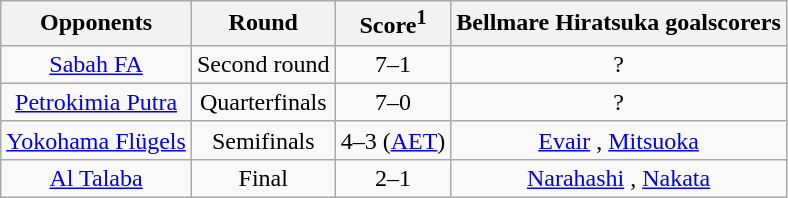<table class="wikitable" style="text-align: center">
<tr>
<th>Opponents</th>
<th>Round</th>
<th>Score<sup>1</sup></th>
<th>Bellmare Hiratsuka goalscorers</th>
</tr>
<tr>
<td> <a href='#'>Sabah FA</a></td>
<td>Second round</td>
<td>7–1</td>
<td>?</td>
</tr>
<tr>
<td> <a href='#'>Petrokimia Putra</a></td>
<td>Quarterfinals</td>
<td>7–0</td>
<td>?</td>
</tr>
<tr>
<td> <a href='#'>Yokohama Flügels</a></td>
<td>Semifinals</td>
<td>4–3 (<a href='#'>AET</a>)</td>
<td><a href='#'>Evair</a> , <a href='#'>Mitsuoka</a> </td>
</tr>
<tr>
<td> <a href='#'>Al Talaba</a></td>
<td>Final</td>
<td>2–1</td>
<td><a href='#'>Narahashi</a> , <a href='#'>Nakata</a> </td>
</tr>
</table>
